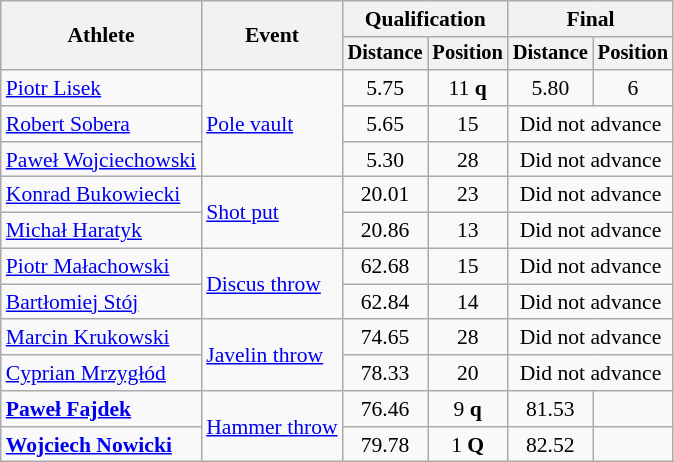<table class="wikitable" style="text-align:center; font-size:90%">
<tr>
<th rowspan=2>Athlete</th>
<th rowspan=2>Event</th>
<th colspan=2>Qualification</th>
<th colspan=2>Final</th>
</tr>
<tr style="font-size:95%">
<th>Distance</th>
<th>Position</th>
<th>Distance</th>
<th>Position</th>
</tr>
<tr>
<td align=left><a href='#'>Piotr Lisek</a></td>
<td align=left rowspan=3><a href='#'>Pole vault</a></td>
<td>5.75</td>
<td>11 <strong>q</strong></td>
<td>5.80</td>
<td>6</td>
</tr>
<tr>
<td align=left><a href='#'>Robert Sobera</a></td>
<td>5.65</td>
<td>15</td>
<td colspan=2>Did not advance</td>
</tr>
<tr>
<td align=left><a href='#'>Paweł Wojciechowski</a></td>
<td>5.30</td>
<td>28</td>
<td colspan=2>Did not advance</td>
</tr>
<tr>
<td align=left><a href='#'>Konrad Bukowiecki</a></td>
<td rowspan=2 align=left><a href='#'>Shot put</a></td>
<td>20.01</td>
<td>23</td>
<td colspan=2>Did not advance</td>
</tr>
<tr>
<td align=left><a href='#'>Michał Haratyk</a></td>
<td>20.86</td>
<td>13</td>
<td colspan=2>Did not advance</td>
</tr>
<tr>
<td align=left><a href='#'>Piotr Małachowski</a></td>
<td align=left rowspan=2><a href='#'>Discus throw</a></td>
<td>62.68</td>
<td>15</td>
<td colspan=2>Did not advance</td>
</tr>
<tr>
<td align=left><a href='#'>Bartłomiej Stój</a></td>
<td>62.84</td>
<td>14</td>
<td colspan=2>Did not advance</td>
</tr>
<tr>
<td align=left><a href='#'>Marcin Krukowski</a></td>
<td align=left rowspan=2><a href='#'>Javelin throw</a></td>
<td>74.65</td>
<td>28</td>
<td colspan=2>Did not advance</td>
</tr>
<tr>
<td align=left><a href='#'>Cyprian Mrzygłód</a></td>
<td>78.33</td>
<td>20</td>
<td colspan=2>Did not advance</td>
</tr>
<tr>
<td align=left><strong><a href='#'>Paweł Fajdek</a></strong></td>
<td align=left rowspan=2><a href='#'>Hammer throw</a></td>
<td>76.46</td>
<td>9 <strong>q</strong></td>
<td>81.53</td>
<td></td>
</tr>
<tr>
<td align=left><strong><a href='#'>Wojciech Nowicki</a></strong></td>
<td>79.78</td>
<td>1 <strong>Q</strong></td>
<td>82.52</td>
<td></td>
</tr>
</table>
